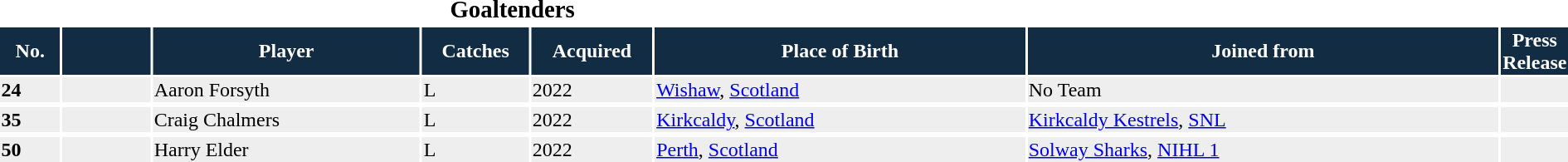<table style="width:100%;">
<tr>
<th colspan=6><big>Goaltenders</big></th>
</tr>
<tr style="background:#122c43; color:#fff;">
<th width=4%>No.</th>
<th width=6%></th>
<th width=18%>Player</th>
<th width=7%>Catches</th>
<th width=8%>Acquired</th>
<th width=25%>Place of Birth</th>
<th width=32%>Joined from</th>
<th width=10%>Press Release</th>
</tr>
<tr style="background:#eee;">
<td><strong>24</strong></td>
<td></td>
<td style="text-align:left">Aaron Forsyth</td>
<td>L</td>
<td>2022</td>
<td style="text-align:left"><a href='#'>Wishaw</a>, <a href='#'>Scotland</a></td>
<td style="text-align:left">No Team</td>
<td></td>
</tr>
<tr>
</tr>
<tr style="background:#eee;">
<td><strong>35</strong></td>
<td></td>
<td style="text-align:left">Craig Chalmers</td>
<td>L</td>
<td>2022</td>
<td style="text-align:left"><a href='#'>Kirkcaldy</a>, <a href='#'>Scotland</a></td>
<td style="text-align:left"><a href='#'>Kirkcaldy Kestrels</a>, <a href='#'>SNL</a></td>
<td></td>
</tr>
<tr>
</tr>
<tr style="background:#eee;">
<td><strong>50</strong></td>
<td></td>
<td style="text-align:left">Harry Elder</td>
<td>L</td>
<td>2022</td>
<td style="text-align:left"><a href='#'>Perth</a>, <a href='#'>Scotland</a></td>
<td style="text-align:left"><a href='#'>Solway Sharks</a>, <a href='#'>NIHL 1</a></td>
<td></td>
</tr>
</table>
